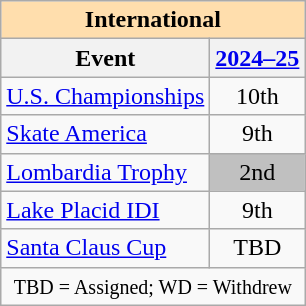<table class="wikitable" style="text-align:center">
<tr>
<th colspan="2" style="background-color: #ffdead; " align="center">International</th>
</tr>
<tr>
<th>Event</th>
<th><a href='#'>2024–25</a></th>
</tr>
<tr>
<td align="left"><a href='#'>U.S. Championships</a></td>
<td>10th</td>
</tr>
<tr>
<td align="left"> <a href='#'>Skate America</a></td>
<td>9th</td>
</tr>
<tr>
<td align="left"> <a href='#'>Lombardia Trophy</a></td>
<td bgcolor=silver>2nd</td>
</tr>
<tr>
<td align="left"><a href='#'>Lake Placid IDI</a></td>
<td>9th</td>
</tr>
<tr>
<td align="left"><a href='#'>Santa Claus Cup</a></td>
<td>TBD</td>
</tr>
<tr>
<td colspan="2" align="center"><small> TBD = Assigned; WD = Withdrew </small></td>
</tr>
</table>
